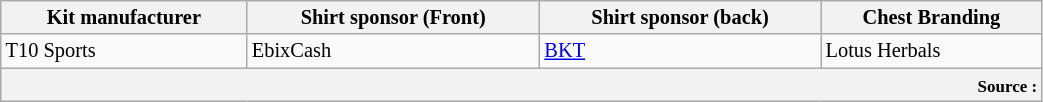<table class="wikitable"  style="font-size:85%; width:55%;">
<tr>
<th>Kit manufacturer</th>
<th>Shirt sponsor (Front)</th>
<th>Shirt sponsor (back)</th>
<th>Chest Branding</th>
</tr>
<tr>
<td>T10 Sports</td>
<td>EbixCash</td>
<td><a href='#'>BKT</a></td>
<td>Lotus Herbals</td>
</tr>
<tr>
<th colspan="4" style="text-align:right;"><small> Source : </small></th>
</tr>
</table>
